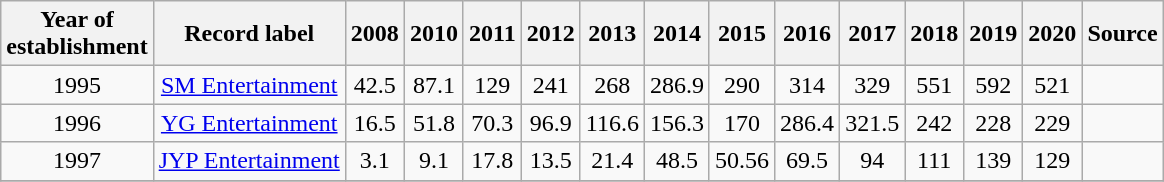<table class="wikitable" style="text-align:center;">
<tr>
<th>Year of<br>establishment</th>
<th>Record label</th>
<th>2008</th>
<th>2010</th>
<th>2011</th>
<th>2012</th>
<th>2013</th>
<th>2014</th>
<th>2015</th>
<th>2016</th>
<th>2017</th>
<th>2018</th>
<th>2019</th>
<th>2020</th>
<th>Source</th>
</tr>
<tr>
<td>1995</td>
<td><a href='#'>SM Entertainment</a></td>
<td>42.5</td>
<td>87.1</td>
<td>129</td>
<td>241</td>
<td>268</td>
<td>286.9</td>
<td>290</td>
<td>314</td>
<td>329</td>
<td>551</td>
<td>592</td>
<td>521</td>
<td></td>
</tr>
<tr>
<td>1996</td>
<td><a href='#'>YG Entertainment</a></td>
<td>16.5</td>
<td>51.8</td>
<td>70.3</td>
<td>96.9</td>
<td>116.6</td>
<td>156.3</td>
<td>170</td>
<td>286.4</td>
<td>321.5</td>
<td>242</td>
<td>228</td>
<td>229</td>
<td></td>
</tr>
<tr>
<td>1997</td>
<td><a href='#'>JYP Entertainment</a></td>
<td>3.1</td>
<td>9.1</td>
<td>17.8</td>
<td>13.5</td>
<td>21.4</td>
<td>48.5</td>
<td>50.56</td>
<td>69.5</td>
<td>94</td>
<td>111</td>
<td>139</td>
<td>129</td>
<td></td>
</tr>
<tr>
</tr>
</table>
